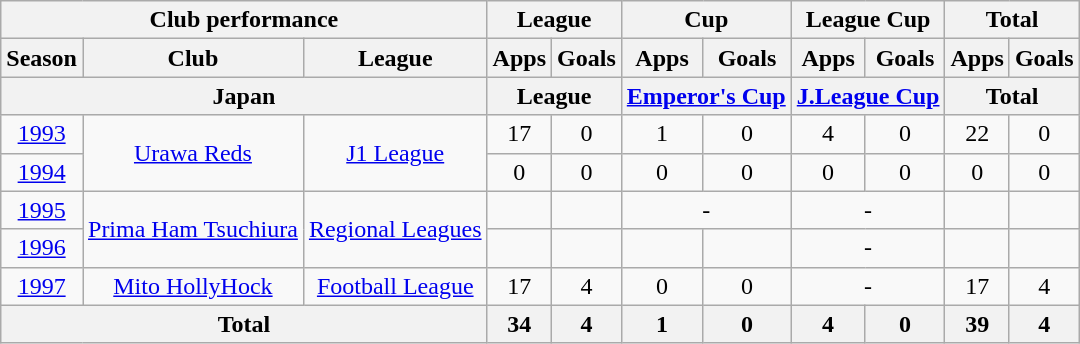<table class="wikitable" style="text-align:center;">
<tr>
<th colspan=3>Club performance</th>
<th colspan=2>League</th>
<th colspan=2>Cup</th>
<th colspan=2>League Cup</th>
<th colspan=2>Total</th>
</tr>
<tr>
<th>Season</th>
<th>Club</th>
<th>League</th>
<th>Apps</th>
<th>Goals</th>
<th>Apps</th>
<th>Goals</th>
<th>Apps</th>
<th>Goals</th>
<th>Apps</th>
<th>Goals</th>
</tr>
<tr>
<th colspan=3>Japan</th>
<th colspan=2>League</th>
<th colspan=2><a href='#'>Emperor's Cup</a></th>
<th colspan=2><a href='#'>J.League Cup</a></th>
<th colspan=2>Total</th>
</tr>
<tr>
<td><a href='#'>1993</a></td>
<td rowspan="2"><a href='#'>Urawa Reds</a></td>
<td rowspan="2"><a href='#'>J1 League</a></td>
<td>17</td>
<td>0</td>
<td>1</td>
<td>0</td>
<td>4</td>
<td>0</td>
<td>22</td>
<td>0</td>
</tr>
<tr>
<td><a href='#'>1994</a></td>
<td>0</td>
<td>0</td>
<td>0</td>
<td>0</td>
<td>0</td>
<td>0</td>
<td>0</td>
<td>0</td>
</tr>
<tr>
<td><a href='#'>1995</a></td>
<td rowspan="2"><a href='#'>Prima Ham Tsuchiura</a></td>
<td rowspan="2"><a href='#'>Regional Leagues</a></td>
<td></td>
<td></td>
<td colspan="2">-</td>
<td colspan="2">-</td>
<td></td>
<td></td>
</tr>
<tr>
<td><a href='#'>1996</a></td>
<td></td>
<td></td>
<td></td>
<td></td>
<td colspan="2">-</td>
<td></td>
<td></td>
</tr>
<tr>
<td><a href='#'>1997</a></td>
<td><a href='#'>Mito HollyHock</a></td>
<td><a href='#'>Football League</a></td>
<td>17</td>
<td>4</td>
<td>0</td>
<td>0</td>
<td colspan="2">-</td>
<td>17</td>
<td>4</td>
</tr>
<tr>
<th colspan=3>Total</th>
<th>34</th>
<th>4</th>
<th>1</th>
<th>0</th>
<th>4</th>
<th>0</th>
<th>39</th>
<th>4</th>
</tr>
</table>
